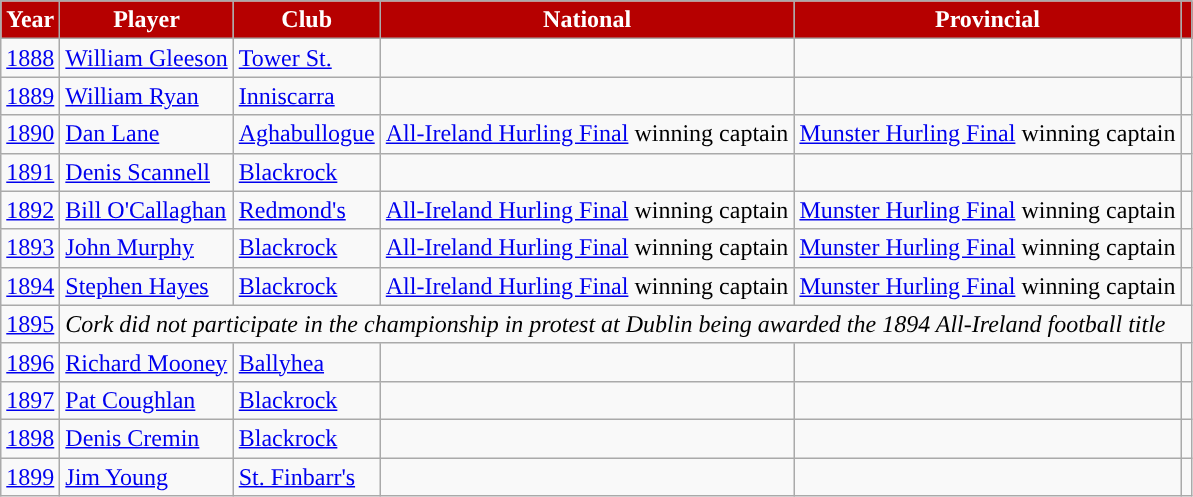<table class="wikitable">
<tr style="text-align:center;background:#B60000;color:white">
<td><strong>Year</strong></td>
<td><strong>Player</strong></td>
<td><strong>Club</strong></td>
<td><strong>National</strong></td>
<td><strong>Provincial</strong></td>
<td></td>
</tr>
<tr>
<td style="text-align:left;"><a href='#'>1888</a></td>
<td style="text-align:left;"><a href='#'>William Gleeson</a></td>
<td style="text-align:left;"><a href='#'>Tower St.</a></td>
<td></td>
<td></td>
<td></td>
</tr>
<tr>
<td style="text-align:left;"><a href='#'>1889</a></td>
<td style="text-align:left;"><a href='#'>William Ryan</a></td>
<td style="text-align:left;"><a href='#'>Inniscarra</a></td>
<td></td>
<td></td>
<td></td>
</tr>
<tr>
<td style="text-align:left;"><a href='#'>1890</a></td>
<td style="text-align:left;"><a href='#'>Dan Lane</a></td>
<td style="text-align:left;"><a href='#'>Aghabullogue</a></td>
<td style="text-align:left;"><a href='#'>All-Ireland Hurling Final</a> winning captain</td>
<td style="text-align:left;"><a href='#'>Munster Hurling Final</a> winning captain</td>
<td></td>
</tr>
<tr>
<td style="text-align:left;"><a href='#'>1891</a></td>
<td style="text-align:left;"><a href='#'>Denis Scannell</a></td>
<td style="text-align:left;"><a href='#'>Blackrock</a></td>
<td></td>
<td></td>
<td></td>
</tr>
<tr>
<td style="text-align:left;"><a href='#'>1892</a></td>
<td style="text-align:left;"><a href='#'>Bill O'Callaghan</a></td>
<td style="text-align:left;"><a href='#'>Redmond's</a></td>
<td style="text-align:left;"><a href='#'>All-Ireland Hurling Final</a> winning captain</td>
<td style="text-align:left;"><a href='#'>Munster Hurling Final</a> winning captain</td>
<td></td>
</tr>
<tr>
<td style="text-align:left;"><a href='#'>1893</a></td>
<td style="text-align:left;"><a href='#'>John Murphy</a></td>
<td style="text-align:left;"><a href='#'>Blackrock</a></td>
<td style="text-align:left;"><a href='#'>All-Ireland Hurling Final</a> winning captain</td>
<td style="text-align:left;"><a href='#'>Munster Hurling Final</a> winning captain</td>
<td></td>
</tr>
<tr>
<td style="text-align:left;"><a href='#'>1894</a></td>
<td style="text-align:left;"><a href='#'>Stephen Hayes</a></td>
<td style="text-align:left;"><a href='#'>Blackrock</a></td>
<td style="text-align:left;"><a href='#'>All-Ireland Hurling Final</a> winning captain</td>
<td style="text-align:left;"><a href='#'>Munster Hurling Final</a> winning captain</td>
<td></td>
</tr>
<tr>
<td style="text-align:left;"><a href='#'>1895</a></td>
<td colspan=5><em>Cork did not participate in the championship in protest at Dublin being awarded the 1894 All-Ireland football title</em></td>
</tr>
<tr>
<td style="text-align:left;"><a href='#'>1896</a></td>
<td style="text-align:left;"><a href='#'>Richard Mooney</a></td>
<td style="text-align:left;"><a href='#'>Ballyhea</a></td>
<td></td>
<td></td>
<td></td>
</tr>
<tr>
<td style="text-align:left;"><a href='#'>1897</a></td>
<td style="text-align:left;"><a href='#'>Pat Coughlan</a></td>
<td style="text-align:left;"><a href='#'>Blackrock</a></td>
<td></td>
<td></td>
<td></td>
</tr>
<tr>
<td style="text-align:left;"><a href='#'>1898</a></td>
<td style="text-align:left;"><a href='#'>Denis Cremin</a></td>
<td style="text-align:left;"><a href='#'>Blackrock</a></td>
<td></td>
<td></td>
<td></td>
</tr>
<tr>
<td style="text-align:left;"><a href='#'>1899</a></td>
<td style="text-align:left;"><a href='#'>Jim Young</a></td>
<td style="text-align:left;"><a href='#'>St. Finbarr's</a></td>
<td></td>
<td></td>
<td></td>
</tr>
</table>
